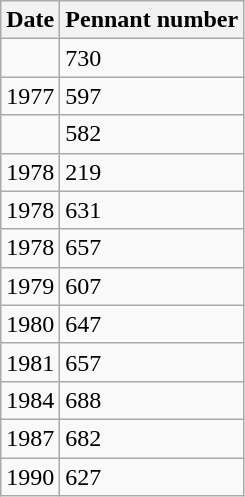<table class="wikitable">
<tr>
<th>Date</th>
<th>Pennant number</th>
</tr>
<tr>
<td></td>
<td>730</td>
</tr>
<tr>
<td>1977</td>
<td>597</td>
</tr>
<tr>
<td></td>
<td>582</td>
</tr>
<tr>
<td>1978</td>
<td>219</td>
</tr>
<tr>
<td>1978</td>
<td>631</td>
</tr>
<tr>
<td>1978</td>
<td>657</td>
</tr>
<tr>
<td>1979</td>
<td>607</td>
</tr>
<tr>
<td>1980</td>
<td>647</td>
</tr>
<tr>
<td>1981</td>
<td>657</td>
</tr>
<tr>
<td>1984</td>
<td>688</td>
</tr>
<tr>
<td>1987</td>
<td>682</td>
</tr>
<tr>
<td>1990</td>
<td>627</td>
</tr>
</table>
